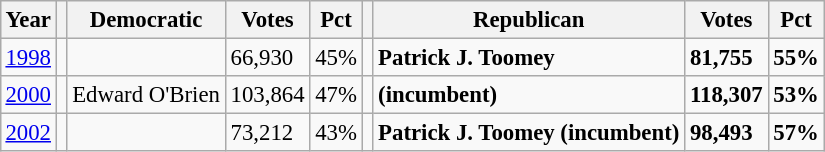<table class="wikitable" style="margin:0.5em ; font-size:95%">
<tr>
<th>Year</th>
<th></th>
<th>Democratic</th>
<th>Votes</th>
<th>Pct</th>
<th></th>
<th>Republican</th>
<th>Votes</th>
<th>Pct</th>
</tr>
<tr>
<td><a href='#'>1998</a></td>
<td></td>
<td></td>
<td>66,930</td>
<td>45%</td>
<td></td>
<td><strong>Patrick J. Toomey</strong></td>
<td><strong>81,755</strong></td>
<td><strong>55%</strong></td>
</tr>
<tr>
<td><a href='#'>2000</a></td>
<td></td>
<td>Edward O'Brien</td>
<td>103,864</td>
<td>47%</td>
<td></td>
<td> <strong>(incumbent)</strong></td>
<td><strong>118,307</strong></td>
<td><strong>53%</strong></td>
</tr>
<tr>
<td><a href='#'>2002</a></td>
<td></td>
<td></td>
<td>73,212</td>
<td>43%</td>
<td></td>
<td><strong>Patrick J. Toomey</strong> <strong>(incumbent)</strong></td>
<td><strong>98,493</strong></td>
<td><strong>57%</strong></td>
</tr>
</table>
